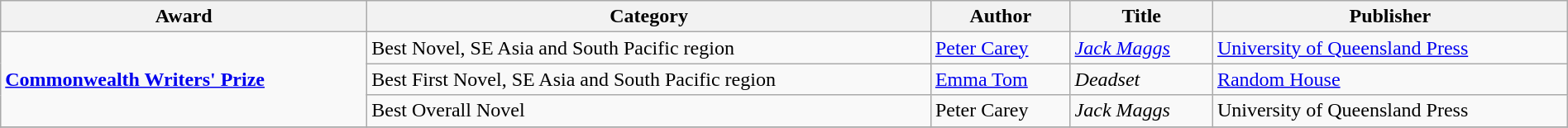<table class="wikitable" width=100%>
<tr>
<th>Award</th>
<th>Category</th>
<th>Author</th>
<th>Title</th>
<th>Publisher</th>
</tr>
<tr>
<td rowspan=3><strong><a href='#'>Commonwealth Writers' Prize</a></strong></td>
<td>Best Novel, SE Asia and South Pacific region</td>
<td><a href='#'>Peter Carey</a></td>
<td><em><a href='#'>Jack Maggs</a></em></td>
<td><a href='#'>University of Queensland Press</a></td>
</tr>
<tr>
<td>Best First Novel, SE Asia and South Pacific region</td>
<td><a href='#'>Emma Tom</a></td>
<td><em>Deadset</em></td>
<td><a href='#'>Random House</a></td>
</tr>
<tr>
<td>Best Overall Novel</td>
<td>Peter Carey</td>
<td><em>Jack Maggs</em></td>
<td>University of Queensland Press</td>
</tr>
<tr>
</tr>
</table>
